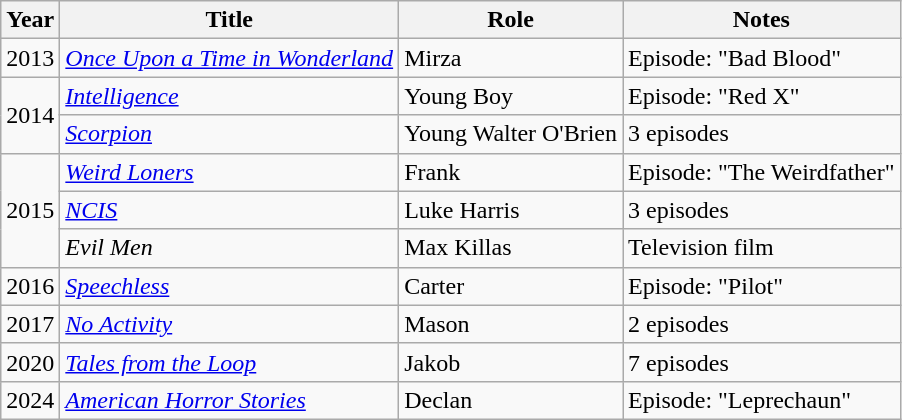<table class="wikitable sortable">
<tr>
<th>Year</th>
<th>Title</th>
<th>Role</th>
<th>Notes</th>
</tr>
<tr>
<td>2013</td>
<td><em><a href='#'>Once Upon a Time in Wonderland</a></em></td>
<td>Mirza</td>
<td>Episode: "Bad Blood"</td>
</tr>
<tr>
<td rowspan="2">2014</td>
<td><a href='#'><em>Intelligence</em></a></td>
<td>Young Boy</td>
<td>Episode: "Red X"</td>
</tr>
<tr>
<td><a href='#'><em>Scorpion</em></a></td>
<td>Young Walter O'Brien</td>
<td>3 episodes</td>
</tr>
<tr>
<td rowspan="3">2015</td>
<td><em><a href='#'>Weird Loners</a></em></td>
<td>Frank</td>
<td>Episode: "The Weirdfather"</td>
</tr>
<tr>
<td><a href='#'><em>NCIS</em></a></td>
<td>Luke Harris</td>
<td>3 episodes</td>
</tr>
<tr>
<td><em>Evil Men</em></td>
<td>Max Killas</td>
<td>Television film</td>
</tr>
<tr>
<td>2016</td>
<td><a href='#'><em>Speechless</em></a></td>
<td>Carter</td>
<td>Episode: "Pilot"</td>
</tr>
<tr>
<td>2017</td>
<td><a href='#'><em>No Activity</em></a></td>
<td>Mason</td>
<td>2 episodes</td>
</tr>
<tr>
<td>2020</td>
<td><em><a href='#'>Tales from the Loop</a></em></td>
<td>Jakob</td>
<td>7 episodes</td>
</tr>
<tr>
<td>2024</td>
<td><em><a href='#'>American Horror Stories</a></em></td>
<td>Declan</td>
<td>Episode: "Leprechaun"</td>
</tr>
</table>
